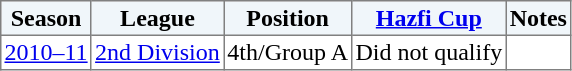<table border="1" cellpadding="2" style="border-collapse:collapse; text-align:center; font-size:normal;">
<tr style="background:#f0f6fa;">
<th>Season</th>
<th>League</th>
<th>Position</th>
<th><a href='#'>Hazfi Cup</a></th>
<th>Notes</th>
</tr>
<tr>
<td><a href='#'>2010–11</a></td>
<td><a href='#'>2nd Division</a></td>
<td>4th/Group A</td>
<td>Did not qualify</td>
<td></td>
</tr>
</table>
